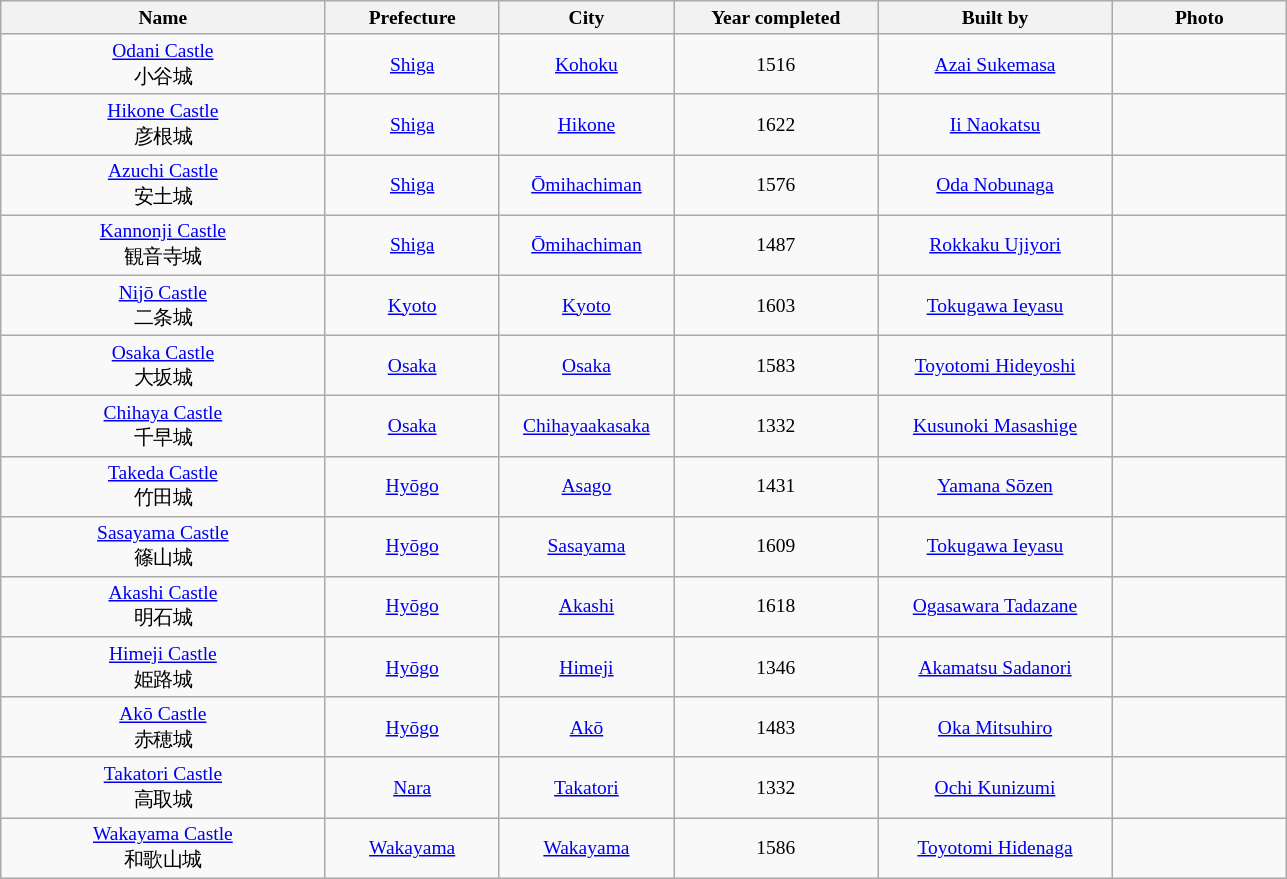<table class="wikitable" style="text-align:center; font-size:small;">
<tr>
<th style="width: 210px;">Name</th>
<th style="width: 110px;">Prefecture</th>
<th style="width: 110px;">City</th>
<th style="width: 130px;">Year completed</th>
<th style="width: 150px;">Built by</th>
<th style="width: 110px;">Photo</th>
</tr>
<tr>
<td><a href='#'>Odani Castle</a><br>小谷城</td>
<td><a href='#'>Shiga</a></td>
<td><a href='#'>Kohoku</a></td>
<td>1516</td>
<td><a href='#'>Azai Sukemasa</a></td>
<td></td>
</tr>
<tr>
<td><a href='#'>Hikone Castle</a><br>彦根城</td>
<td><a href='#'>Shiga</a></td>
<td><a href='#'>Hikone</a></td>
<td>1622</td>
<td><a href='#'>Ii Naokatsu</a></td>
<td></td>
</tr>
<tr>
<td><a href='#'>Azuchi Castle</a><br>安土城</td>
<td><a href='#'>Shiga</a></td>
<td><a href='#'>Ōmihachiman</a></td>
<td>1576</td>
<td><a href='#'>Oda Nobunaga</a></td>
<td></td>
</tr>
<tr>
<td><a href='#'>Kannonji Castle</a><br>観音寺城</td>
<td><a href='#'>Shiga</a></td>
<td><a href='#'>Ōmihachiman</a></td>
<td>1487</td>
<td><a href='#'>Rokkaku Ujiyori</a></td>
<td></td>
</tr>
<tr>
<td><a href='#'>Nijō Castle</a><br>二条城</td>
<td><a href='#'>Kyoto</a></td>
<td><a href='#'>Kyoto</a></td>
<td>1603</td>
<td><a href='#'>Tokugawa Ieyasu</a></td>
<td></td>
</tr>
<tr>
<td><a href='#'>Osaka Castle</a><br>大坂城</td>
<td><a href='#'>Osaka</a></td>
<td><a href='#'>Osaka</a></td>
<td>1583</td>
<td><a href='#'>Toyotomi Hideyoshi</a></td>
<td></td>
</tr>
<tr>
<td><a href='#'>Chihaya Castle</a><br>千早城</td>
<td><a href='#'>Osaka</a></td>
<td><a href='#'>Chihayaakasaka</a></td>
<td>1332</td>
<td><a href='#'>Kusunoki Masashige</a></td>
<td></td>
</tr>
<tr>
<td><a href='#'>Takeda Castle</a><br>竹田城</td>
<td><a href='#'>Hyōgo</a></td>
<td><a href='#'>Asago</a></td>
<td>1431</td>
<td><a href='#'>Yamana Sōzen</a></td>
<td></td>
</tr>
<tr>
<td><a href='#'>Sasayama Castle</a><br>篠山城</td>
<td><a href='#'>Hyōgo</a></td>
<td><a href='#'>Sasayama</a></td>
<td>1609</td>
<td><a href='#'>Tokugawa Ieyasu</a></td>
<td></td>
</tr>
<tr>
<td><a href='#'>Akashi Castle</a><br>明石城</td>
<td><a href='#'>Hyōgo</a></td>
<td><a href='#'>Akashi</a></td>
<td>1618</td>
<td><a href='#'>Ogasawara Tadazane</a></td>
<td></td>
</tr>
<tr>
<td><a href='#'>Himeji Castle</a><br>姫路城</td>
<td><a href='#'>Hyōgo</a></td>
<td><a href='#'>Himeji</a></td>
<td>1346</td>
<td><a href='#'>Akamatsu Sadanori</a></td>
<td></td>
</tr>
<tr>
<td><a href='#'>Akō Castle</a><br>赤穂城</td>
<td><a href='#'>Hyōgo</a></td>
<td><a href='#'>Akō</a></td>
<td>1483</td>
<td><a href='#'>Oka Mitsuhiro</a></td>
<td></td>
</tr>
<tr>
<td><a href='#'>Takatori Castle</a><br>高取城</td>
<td><a href='#'>Nara</a></td>
<td><a href='#'>Takatori</a></td>
<td>1332</td>
<td><a href='#'>Ochi Kunizumi</a></td>
<td></td>
</tr>
<tr>
<td><a href='#'>Wakayama Castle</a><br>和歌山城</td>
<td><a href='#'>Wakayama</a></td>
<td><a href='#'>Wakayama</a></td>
<td>1586</td>
<td><a href='#'>Toyotomi Hidenaga</a></td>
<td></td>
</tr>
</table>
